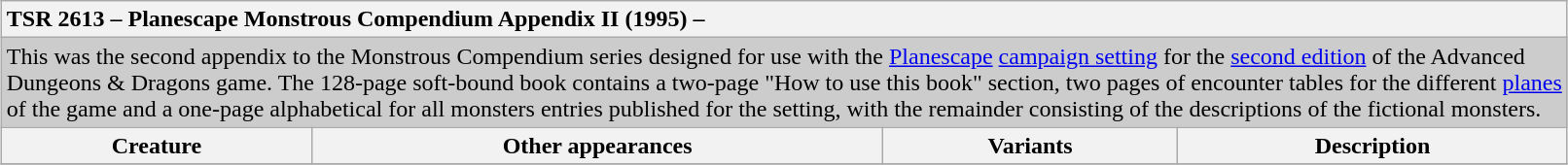<table class="wikitable collapsible" style="margin:15px; width:85%;">
<tr>
<th colspan="5" style="text-align:left">TSR 2613 – Planescape Monstrous Compendium Appendix II (1995) – </th>
</tr>
<tr style="background:#ccc;">
<td colspan="5">This was the second appendix to the Monstrous Compendium series designed for use with the <a href='#'>Planescape</a> <a href='#'>campaign setting</a> for the <a href='#'>second edition</a> of the Advanced Dungeons & Dragons game. The 128-page soft-bound book contains a two-page "How to use this book" section, two pages of encounter tables for the different <a href='#'>planes</a> of the game and a one-page alphabetical for all monsters entries published for the setting, with the remainder consisting of the descriptions of the fictional monsters.</td>
</tr>
<tr>
<th>Creature</th>
<th>Other appearances</th>
<th>Variants</th>
<th>Description</th>
</tr>
<tr>
</tr>
</table>
